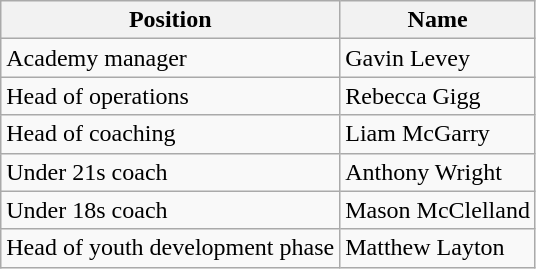<table class="wikitable">
<tr>
<th>Position</th>
<th>Name</th>
</tr>
<tr>
<td>Academy manager</td>
<td>Gavin Levey</td>
</tr>
<tr>
<td>Head of operations</td>
<td>Rebecca Gigg</td>
</tr>
<tr>
<td>Head of coaching</td>
<td>Liam McGarry</td>
</tr>
<tr>
<td>Under 21s coach</td>
<td>Anthony Wright</td>
</tr>
<tr>
<td>Under 18s coach</td>
<td>Mason McClelland</td>
</tr>
<tr>
<td>Head of youth development phase</td>
<td>Matthew Layton</td>
</tr>
</table>
